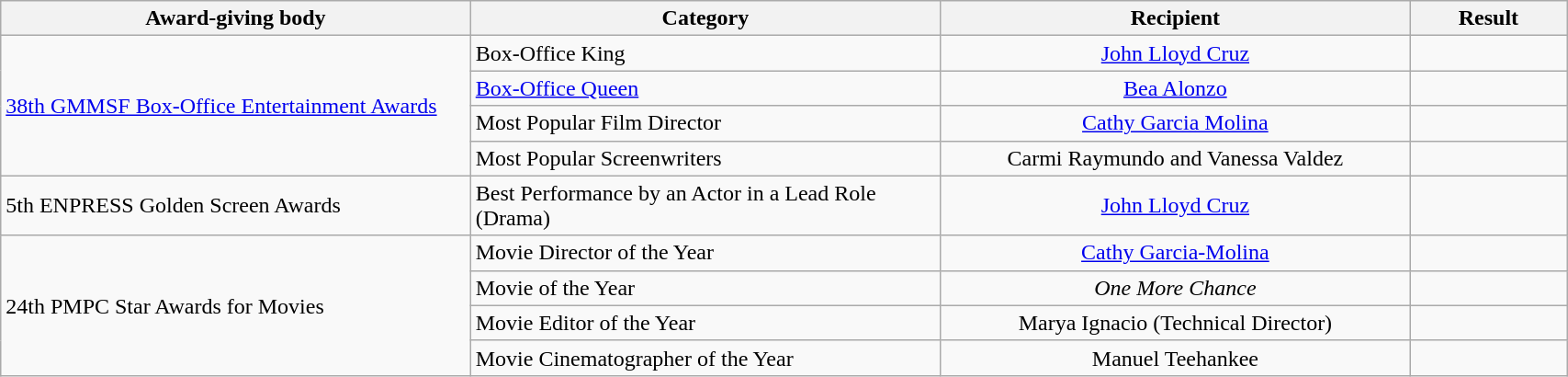<table | width="90%" class="wikitable sortable">
<tr>
<th style="width:30%;">Award-giving body</th>
<th style="width:30%;">Category</th>
<th style="width:30%;">Recipient</th>
<th style="width:10%;">Result</th>
</tr>
<tr>
<td rowspan="4" style="text-align:left;"><a href='#'>38th GMMSF Box-Office Entertainment Awards</a></td>
<td style="text-align:left;">Box-Office King</td>
<td style="text-align:center;"><a href='#'>John Lloyd Cruz</a></td>
<td></td>
</tr>
<tr>
<td><a href='#'>Box-Office Queen</a></td>
<td align=center><a href='#'>Bea Alonzo</a></td>
<td></td>
</tr>
<tr>
<td>Most Popular Film Director</td>
<td align=center><a href='#'>Cathy Garcia Molina</a></td>
<td></td>
</tr>
<tr>
<td>Most Popular Screenwriters</td>
<td align=center>Carmi Raymundo and Vanessa Valdez</td>
<td></td>
</tr>
<tr>
<td>5th ENPRESS Golden Screen Awards</td>
<td>Best Performance by an Actor in a Lead Role (Drama)</td>
<td align=center><a href='#'>John Lloyd Cruz</a></td>
<td></td>
</tr>
<tr>
<td rowspan=4>24th PMPC Star Awards for Movies</td>
<td>Movie Director of the Year</td>
<td align=center><a href='#'>Cathy Garcia-Molina</a></td>
<td></td>
</tr>
<tr>
<td>Movie of the Year</td>
<td align=center><em>One More Chance</em></td>
<td></td>
</tr>
<tr>
<td>Movie Editor of the Year</td>
<td align=center>Marya Ignacio (Technical Director)</td>
<td></td>
</tr>
<tr>
<td>Movie Cinematographer of the Year</td>
<td align=center>Manuel Teehankee</td>
<td></td>
</tr>
</table>
